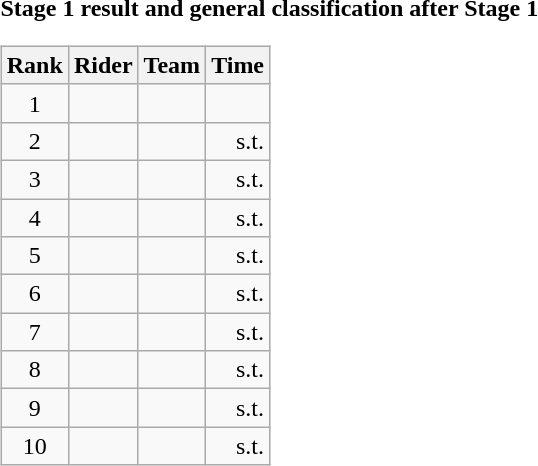<table>
<tr>
<td><strong>Stage 1 result and general classification after Stage 1</strong><br><table class="wikitable">
<tr>
<th scope="col">Rank</th>
<th scope="col">Rider</th>
<th scope="col">Team</th>
<th scope="col">Time</th>
</tr>
<tr>
<td style="text-align:center;">1</td>
<td></td>
<td></td>
<td style="text-align:right;"></td>
</tr>
<tr>
<td style="text-align:center;">2</td>
<td></td>
<td></td>
<td style="text-align:right;">s.t.</td>
</tr>
<tr>
<td style="text-align:center;">3</td>
<td></td>
<td></td>
<td style="text-align:right;">s.t.</td>
</tr>
<tr>
<td style="text-align:center;">4</td>
<td></td>
<td></td>
<td style="text-align:right;">s.t.</td>
</tr>
<tr>
<td style="text-align:center;">5</td>
<td></td>
<td></td>
<td style="text-align:right;">s.t.</td>
</tr>
<tr>
<td style="text-align:center;">6</td>
<td></td>
<td></td>
<td style="text-align:right;">s.t.</td>
</tr>
<tr>
<td style="text-align:center;">7</td>
<td></td>
<td></td>
<td style="text-align:right;">s.t.</td>
</tr>
<tr>
<td style="text-align:center;">8</td>
<td></td>
<td></td>
<td style="text-align:right;">s.t.</td>
</tr>
<tr>
<td style="text-align:center;">9</td>
<td></td>
<td></td>
<td style="text-align:right;">s.t.</td>
</tr>
<tr>
<td style="text-align:center;">10</td>
<td></td>
<td></td>
<td style="text-align:right;">s.t.</td>
</tr>
</table>
</td>
</tr>
</table>
